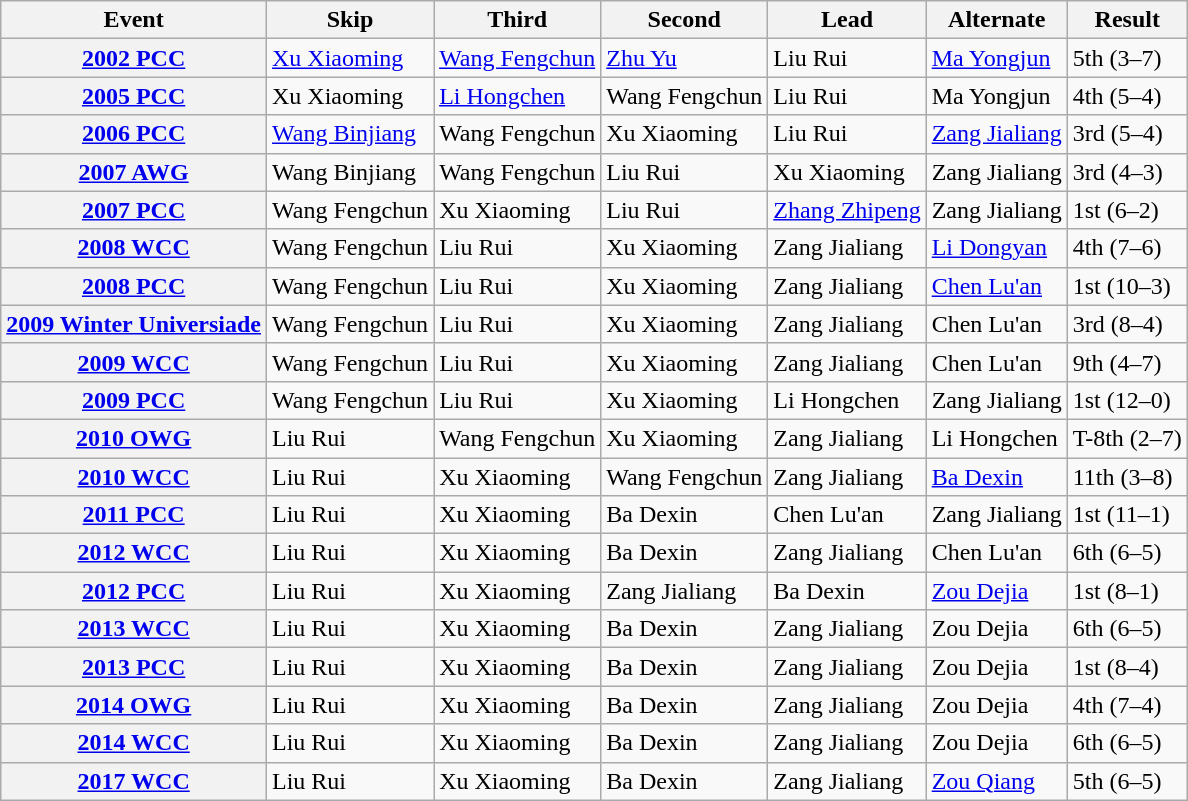<table class="wikitable">
<tr>
<th scope="col">Event</th>
<th scope="col">Skip</th>
<th scope="col">Third</th>
<th scope="col">Second</th>
<th scope="col">Lead</th>
<th scope="col">Alternate</th>
<th scope="col">Result</th>
</tr>
<tr>
<th scope="row"><a href='#'>2002 PCC</a></th>
<td><a href='#'>Xu Xiaoming</a></td>
<td><a href='#'>Wang Fengchun</a></td>
<td><a href='#'>Zhu Yu</a></td>
<td>Liu Rui</td>
<td><a href='#'>Ma Yongjun</a></td>
<td>5th (3–7)</td>
</tr>
<tr>
<th scope="row"><a href='#'>2005 PCC</a></th>
<td>Xu Xiaoming</td>
<td><a href='#'>Li Hongchen</a></td>
<td>Wang Fengchun</td>
<td>Liu Rui</td>
<td>Ma Yongjun</td>
<td>4th (5–4)</td>
</tr>
<tr>
<th scope="row"><a href='#'>2006 PCC</a></th>
<td><a href='#'>Wang Binjiang</a></td>
<td>Wang Fengchun</td>
<td>Xu Xiaoming</td>
<td>Liu Rui</td>
<td><a href='#'>Zang Jialiang</a></td>
<td>3rd (5–4)</td>
</tr>
<tr>
<th scope="row"><a href='#'>2007 AWG</a></th>
<td>Wang Binjiang</td>
<td>Wang Fengchun</td>
<td>Liu Rui</td>
<td>Xu Xiaoming</td>
<td>Zang Jialiang</td>
<td>3rd (4–3)</td>
</tr>
<tr>
<th scope="row"><a href='#'>2007 PCC</a></th>
<td>Wang Fengchun</td>
<td>Xu Xiaoming</td>
<td>Liu Rui</td>
<td><a href='#'>Zhang Zhipeng</a></td>
<td>Zang Jialiang</td>
<td>1st (6–2)</td>
</tr>
<tr>
<th scope="row"><a href='#'>2008 WCC</a></th>
<td>Wang Fengchun</td>
<td>Liu Rui</td>
<td>Xu Xiaoming</td>
<td>Zang Jialiang</td>
<td><a href='#'>Li Dongyan</a></td>
<td>4th (7–6)</td>
</tr>
<tr>
<th scope="row"><a href='#'>2008 PCC</a></th>
<td>Wang Fengchun</td>
<td>Liu Rui</td>
<td>Xu Xiaoming</td>
<td>Zang Jialiang</td>
<td><a href='#'>Chen Lu'an</a></td>
<td>1st (10–3)</td>
</tr>
<tr>
<th scope="row"><a href='#'>2009 Winter Universiade</a></th>
<td>Wang Fengchun</td>
<td>Liu Rui</td>
<td>Xu Xiaoming</td>
<td>Zang Jialiang</td>
<td>Chen Lu'an</td>
<td>3rd (8–4)</td>
</tr>
<tr>
<th scope="row"><a href='#'>2009 WCC</a></th>
<td>Wang Fengchun</td>
<td>Liu Rui</td>
<td>Xu Xiaoming</td>
<td>Zang Jialiang</td>
<td>Chen Lu'an</td>
<td>9th (4–7)</td>
</tr>
<tr>
<th scope="row"><a href='#'>2009 PCC</a></th>
<td>Wang Fengchun</td>
<td>Liu Rui</td>
<td>Xu Xiaoming</td>
<td>Li Hongchen</td>
<td>Zang Jialiang</td>
<td>1st (12–0)</td>
</tr>
<tr>
<th scope="row"><a href='#'>2010 OWG</a></th>
<td>Liu Rui</td>
<td>Wang Fengchun</td>
<td>Xu Xiaoming</td>
<td>Zang Jialiang</td>
<td>Li Hongchen</td>
<td>T-8th (2–7)</td>
</tr>
<tr>
<th scope="row"><a href='#'>2010 WCC</a></th>
<td>Liu Rui</td>
<td>Xu Xiaoming</td>
<td>Wang Fengchun</td>
<td>Zang Jialiang</td>
<td><a href='#'>Ba Dexin</a></td>
<td>11th (3–8)</td>
</tr>
<tr>
<th scope="row"><a href='#'>2011 PCC</a></th>
<td>Liu Rui</td>
<td>Xu Xiaoming</td>
<td>Ba Dexin</td>
<td>Chen Lu'an</td>
<td>Zang Jialiang</td>
<td>1st (11–1)</td>
</tr>
<tr>
<th scope="row"><a href='#'>2012 WCC</a></th>
<td>Liu Rui</td>
<td>Xu Xiaoming</td>
<td>Ba Dexin</td>
<td>Zang Jialiang</td>
<td>Chen Lu'an</td>
<td>6th (6–5)</td>
</tr>
<tr>
<th scope="row"><a href='#'>2012 PCC</a></th>
<td>Liu Rui</td>
<td>Xu Xiaoming</td>
<td>Zang Jialiang</td>
<td>Ba Dexin</td>
<td><a href='#'>Zou Dejia</a></td>
<td>1st (8–1)</td>
</tr>
<tr>
<th scope="row"><a href='#'>2013 WCC</a></th>
<td>Liu Rui</td>
<td>Xu Xiaoming</td>
<td>Ba Dexin</td>
<td>Zang Jialiang</td>
<td>Zou Dejia</td>
<td>6th (6–5)</td>
</tr>
<tr>
<th scope="row"><a href='#'>2013 PCC</a></th>
<td>Liu Rui</td>
<td>Xu Xiaoming</td>
<td>Ba Dexin</td>
<td>Zang Jialiang</td>
<td>Zou Dejia</td>
<td>1st (8–4)</td>
</tr>
<tr>
<th scope="row"><a href='#'>2014 OWG</a></th>
<td>Liu Rui</td>
<td>Xu Xiaoming</td>
<td>Ba Dexin</td>
<td>Zang Jialiang</td>
<td>Zou Dejia</td>
<td>4th (7–4)</td>
</tr>
<tr>
<th scope="row"><a href='#'>2014 WCC</a></th>
<td>Liu Rui</td>
<td>Xu Xiaoming</td>
<td>Ba Dexin</td>
<td>Zang Jialiang</td>
<td>Zou Dejia</td>
<td>6th (6–5)</td>
</tr>
<tr>
<th scope="row"><a href='#'>2017 WCC</a></th>
<td>Liu Rui</td>
<td>Xu Xiaoming</td>
<td>Ba Dexin</td>
<td>Zang Jialiang</td>
<td><a href='#'>Zou Qiang</a></td>
<td>5th (6–5)</td>
</tr>
</table>
